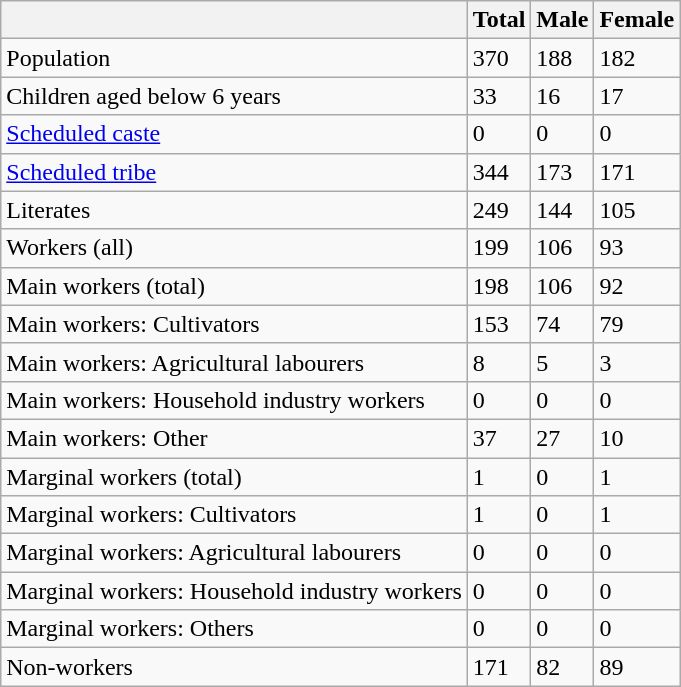<table class="wikitable sortable">
<tr>
<th></th>
<th>Total</th>
<th>Male</th>
<th>Female</th>
</tr>
<tr>
<td>Population</td>
<td>370</td>
<td>188</td>
<td>182</td>
</tr>
<tr>
<td>Children aged below 6 years</td>
<td>33</td>
<td>16</td>
<td>17</td>
</tr>
<tr>
<td><a href='#'>Scheduled caste</a></td>
<td>0</td>
<td>0</td>
<td>0</td>
</tr>
<tr>
<td><a href='#'>Scheduled tribe</a></td>
<td>344</td>
<td>173</td>
<td>171</td>
</tr>
<tr>
<td>Literates</td>
<td>249</td>
<td>144</td>
<td>105</td>
</tr>
<tr>
<td>Workers (all)</td>
<td>199</td>
<td>106</td>
<td>93</td>
</tr>
<tr>
<td>Main workers (total)</td>
<td>198</td>
<td>106</td>
<td>92</td>
</tr>
<tr>
<td>Main workers: Cultivators</td>
<td>153</td>
<td>74</td>
<td>79</td>
</tr>
<tr>
<td>Main workers: Agricultural labourers</td>
<td>8</td>
<td>5</td>
<td>3</td>
</tr>
<tr>
<td>Main workers: Household industry workers</td>
<td>0</td>
<td>0</td>
<td>0</td>
</tr>
<tr>
<td>Main workers: Other</td>
<td>37</td>
<td>27</td>
<td>10</td>
</tr>
<tr>
<td>Marginal workers (total)</td>
<td>1</td>
<td>0</td>
<td>1</td>
</tr>
<tr>
<td>Marginal workers: Cultivators</td>
<td>1</td>
<td>0</td>
<td>1</td>
</tr>
<tr>
<td>Marginal workers: Agricultural labourers</td>
<td>0</td>
<td>0</td>
<td>0</td>
</tr>
<tr>
<td>Marginal workers: Household industry workers</td>
<td>0</td>
<td>0</td>
<td>0</td>
</tr>
<tr>
<td>Marginal workers: Others</td>
<td>0</td>
<td>0</td>
<td>0</td>
</tr>
<tr>
<td>Non-workers</td>
<td>171</td>
<td>82</td>
<td>89</td>
</tr>
</table>
